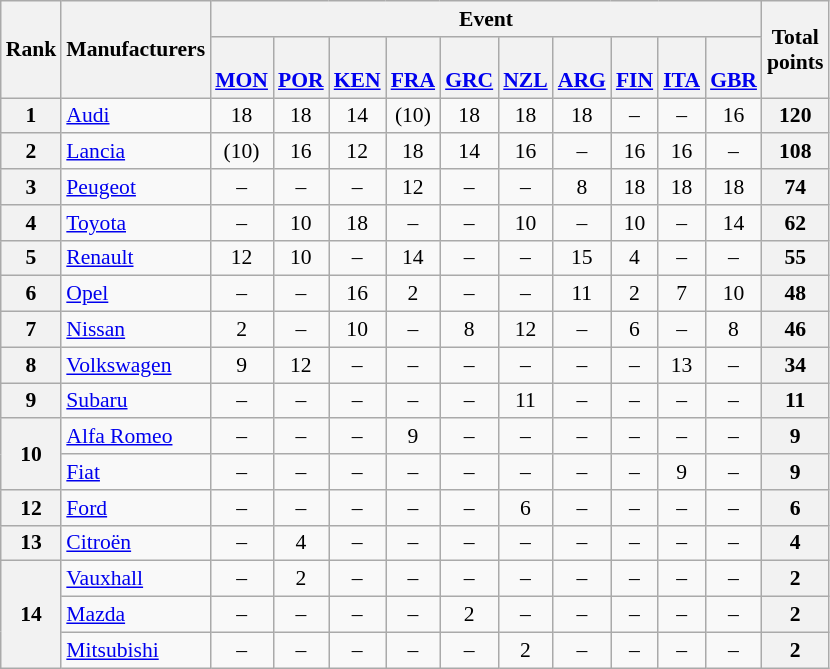<table class="wikitable" style="text-align:center;font-size:90%;">
<tr>
<th rowspan=2>Rank</th>
<th rowspan=2>Manufacturers</th>
<th colspan=10>Event</th>
<th rowspan=2>Total<br>points</th>
</tr>
<tr valign="bottom">
<th><br><a href='#'>MON</a></th>
<th><br><a href='#'>POR</a></th>
<th><br><a href='#'>KEN</a></th>
<th><br><a href='#'>FRA</a></th>
<th><br><a href='#'>GRC</a></th>
<th><br><a href='#'>NZL</a></th>
<th><br><a href='#'>ARG</a></th>
<th><br><a href='#'>FIN</a></th>
<th><br><a href='#'>ITA</a></th>
<th><br><a href='#'>GBR</a></th>
</tr>
<tr>
<th>1</th>
<td align=left> <a href='#'>Audi</a></td>
<td>18</td>
<td>18</td>
<td>14</td>
<td>(10)</td>
<td>18</td>
<td>18</td>
<td>18</td>
<td>–</td>
<td>–</td>
<td>16</td>
<th>120</th>
</tr>
<tr>
<th>2</th>
<td align=left> <a href='#'>Lancia</a></td>
<td>(10)</td>
<td>16</td>
<td>12</td>
<td>18</td>
<td>14</td>
<td>16</td>
<td>–</td>
<td>16</td>
<td>16</td>
<td>–</td>
<th>108</th>
</tr>
<tr>
<th>3</th>
<td align=left> <a href='#'>Peugeot</a></td>
<td>–</td>
<td>–</td>
<td>–</td>
<td>12</td>
<td>–</td>
<td>–</td>
<td>8</td>
<td>18</td>
<td>18</td>
<td>18</td>
<th>74</th>
</tr>
<tr>
<th>4</th>
<td align=left> <a href='#'>Toyota</a></td>
<td>–</td>
<td>10</td>
<td>18</td>
<td>–</td>
<td>–</td>
<td>10</td>
<td>–</td>
<td>10</td>
<td>–</td>
<td>14</td>
<th>62</th>
</tr>
<tr>
<th>5</th>
<td align=left> <a href='#'>Renault</a></td>
<td>12</td>
<td>10</td>
<td>–</td>
<td>14</td>
<td>–</td>
<td>–</td>
<td>15</td>
<td>4</td>
<td>–</td>
<td>–</td>
<th>55</th>
</tr>
<tr>
<th>6</th>
<td align=left> <a href='#'>Opel</a></td>
<td>–</td>
<td>–</td>
<td>16</td>
<td>2</td>
<td>–</td>
<td>–</td>
<td>11</td>
<td>2</td>
<td>7</td>
<td>10</td>
<th>48</th>
</tr>
<tr>
<th>7</th>
<td align=left> <a href='#'>Nissan</a></td>
<td>2</td>
<td>–</td>
<td>10</td>
<td>–</td>
<td>8</td>
<td>12</td>
<td>–</td>
<td>6</td>
<td>–</td>
<td>8</td>
<th>46</th>
</tr>
<tr>
<th>8</th>
<td align=left> <a href='#'>Volkswagen</a></td>
<td>9</td>
<td>12</td>
<td>–</td>
<td>–</td>
<td>–</td>
<td>–</td>
<td>–</td>
<td>–</td>
<td>13</td>
<td>–</td>
<th>34</th>
</tr>
<tr>
<th>9</th>
<td align=left> <a href='#'>Subaru</a></td>
<td>–</td>
<td>–</td>
<td>–</td>
<td>–</td>
<td>–</td>
<td>11</td>
<td>–</td>
<td>–</td>
<td>–</td>
<td>–</td>
<th>11</th>
</tr>
<tr>
<th rowspan=2>10</th>
<td align=left> <a href='#'>Alfa Romeo</a></td>
<td>–</td>
<td>–</td>
<td>–</td>
<td>9</td>
<td>–</td>
<td>–</td>
<td>–</td>
<td>–</td>
<td>–</td>
<td>–</td>
<th>9</th>
</tr>
<tr>
<td align=left> <a href='#'>Fiat</a></td>
<td>–</td>
<td>–</td>
<td>–</td>
<td>–</td>
<td>–</td>
<td>–</td>
<td>–</td>
<td>–</td>
<td>9</td>
<td>–</td>
<th>9</th>
</tr>
<tr>
<th>12</th>
<td align=left> <a href='#'>Ford</a></td>
<td>–</td>
<td>–</td>
<td>–</td>
<td>–</td>
<td>–</td>
<td>6</td>
<td>–</td>
<td>–</td>
<td>–</td>
<td>–</td>
<th>6</th>
</tr>
<tr>
<th>13</th>
<td align=left> <a href='#'>Citroën</a></td>
<td>–</td>
<td>4</td>
<td>–</td>
<td>–</td>
<td>–</td>
<td>–</td>
<td>–</td>
<td>–</td>
<td>–</td>
<td>–</td>
<th>4</th>
</tr>
<tr>
<th rowspan=3>14</th>
<td align=left> <a href='#'>Vauxhall</a></td>
<td>–</td>
<td>2</td>
<td>–</td>
<td>–</td>
<td>–</td>
<td>–</td>
<td>–</td>
<td>–</td>
<td>–</td>
<td>–</td>
<th>2</th>
</tr>
<tr>
<td align=left> <a href='#'>Mazda</a></td>
<td>–</td>
<td>–</td>
<td>–</td>
<td>–</td>
<td>2</td>
<td>–</td>
<td>–</td>
<td>–</td>
<td>–</td>
<td>–</td>
<th>2</th>
</tr>
<tr>
<td align=left> <a href='#'>Mitsubishi</a></td>
<td>–</td>
<td>–</td>
<td>–</td>
<td>–</td>
<td>–</td>
<td>2</td>
<td>–</td>
<td>–</td>
<td>–</td>
<td>–</td>
<th>2</th>
</tr>
</table>
